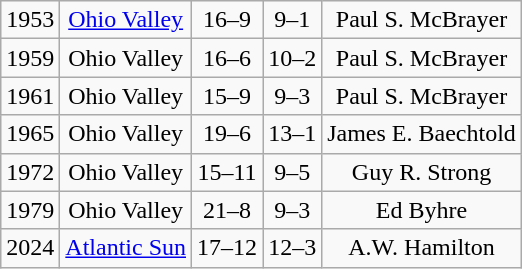<table class="wikitable">
<tr align="center">
<td>1953</td>
<td><a href='#'>Ohio Valley</a></td>
<td>16–9</td>
<td>9–1</td>
<td>Paul S. McBrayer</td>
</tr>
<tr align="center">
<td>1959</td>
<td>Ohio Valley</td>
<td>16–6</td>
<td>10–2</td>
<td>Paul S. McBrayer</td>
</tr>
<tr align="center">
<td>1961</td>
<td>Ohio Valley</td>
<td>15–9</td>
<td>9–3</td>
<td>Paul S. McBrayer</td>
</tr>
<tr align="center">
<td>1965</td>
<td>Ohio Valley</td>
<td>19–6</td>
<td>13–1</td>
<td>James E. Baechtold</td>
</tr>
<tr align="center">
<td>1972</td>
<td>Ohio Valley</td>
<td>15–11</td>
<td>9–5</td>
<td>Guy R. Strong</td>
</tr>
<tr align="center">
<td>1979</td>
<td>Ohio Valley</td>
<td>21–8</td>
<td>9–3</td>
<td>Ed Byhre</td>
</tr>
<tr align="center">
<td>2024</td>
<td><a href='#'>Atlantic Sun</a></td>
<td>17–12</td>
<td>12–3</td>
<td>A.W. Hamilton</td>
</tr>
</table>
